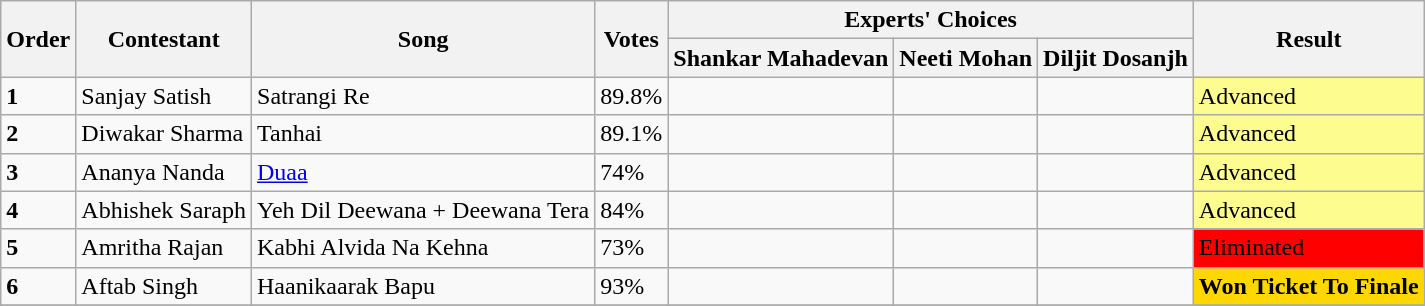<table class="wikitable sortable mw-collapsible">
<tr>
<th rowspan="2">Order</th>
<th rowspan="2">Contestant</th>
<th rowspan="2">Song</th>
<th rowspan="2">Votes</th>
<th colspan="3">Experts' Choices</th>
<th rowspan="2">Result</th>
</tr>
<tr>
<th>Shankar Mahadevan</th>
<th>Neeti Mohan</th>
<th>Diljit Dosanjh</th>
</tr>
<tr>
<td><strong>1</strong></td>
<td>Sanjay Satish</td>
<td>Satrangi Re</td>
<td>89.8%</td>
<td></td>
<td></td>
<td></td>
<td bgcolor="#fdfc8f">Advanced</td>
</tr>
<tr>
<td><strong>2</strong></td>
<td>Diwakar Sharma</td>
<td>Tanhai</td>
<td>89.1%</td>
<td></td>
<td></td>
<td></td>
<td bgcolor="#fdfc8f">Advanced</td>
</tr>
<tr>
<td><strong>3</strong></td>
<td>Ananya Nanda</td>
<td><a href='#'>Duaa</a></td>
<td>74%</td>
<td></td>
<td></td>
<td></td>
<td bgcolor="#fdfc8f">Advanced</td>
</tr>
<tr>
<td><strong>4</strong></td>
<td>Abhishek Saraph</td>
<td>Yeh Dil Deewana + Deewana Tera</td>
<td>84%</td>
<td></td>
<td></td>
<td></td>
<td bgcolor="#fdfc8f">Advanced</td>
</tr>
<tr>
<td><strong>5</strong></td>
<td>Amritha Rajan</td>
<td>Kabhi Alvida Na Kehna</td>
<td>73%</td>
<td></td>
<td></td>
<td></td>
<td bgcolor="red">Eliminated</td>
</tr>
<tr>
<td><strong>6</strong></td>
<td>Aftab Singh</td>
<td>Haanikaarak Bapu</td>
<td>93%</td>
<td></td>
<td></td>
<td></td>
<td bgcolor=gold><strong>Won Ticket To Finale</strong></td>
</tr>
<tr>
</tr>
</table>
